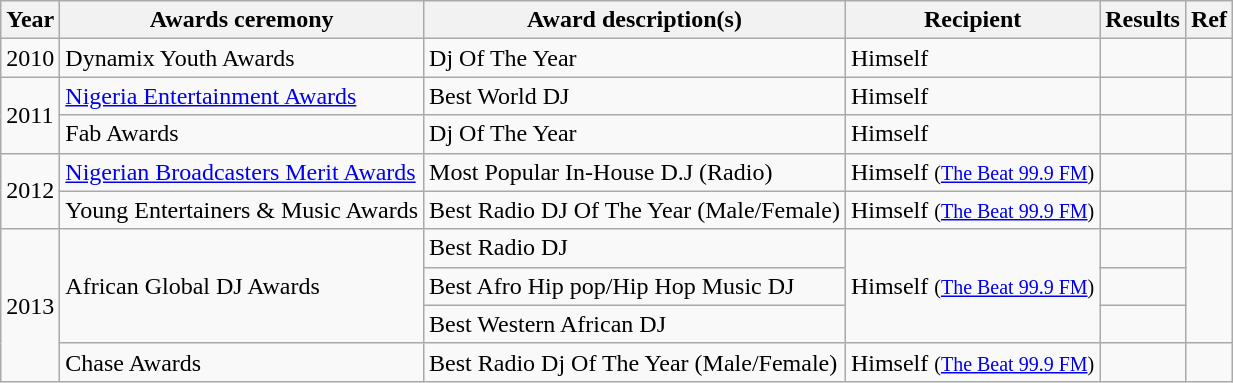<table class="wikitable">
<tr>
<th>Year</th>
<th>Awards ceremony</th>
<th>Award description(s)</th>
<th>Recipient</th>
<th>Results</th>
<th>Ref</th>
</tr>
<tr>
<td>2010</td>
<td>Dynamix Youth Awards</td>
<td>Dj Of The Year</td>
<td>Himself</td>
<td></td>
<td></td>
</tr>
<tr>
<td rowspan="2">2011</td>
<td><a href='#'>Nigeria Entertainment Awards</a></td>
<td>Best World DJ</td>
<td>Himself</td>
<td></td>
<td></td>
</tr>
<tr>
<td>Fab Awards</td>
<td>Dj Of The Year</td>
<td>Himself</td>
<td></td>
<td></td>
</tr>
<tr>
<td rowspan="2">2012</td>
<td><a href='#'>Nigerian Broadcasters Merit Awards</a></td>
<td>Most Popular In-House D.J (Radio)</td>
<td>Himself <small>(<a href='#'>The Beat 99.9 FM</a>)</small></td>
<td></td>
<td></td>
</tr>
<tr>
<td>Young Entertainers & Music Awards</td>
<td>Best Radio DJ Of The Year (Male/Female)</td>
<td>Himself <small>(<a href='#'>The Beat 99.9 FM</a>)</small></td>
<td></td>
<td></td>
</tr>
<tr>
<td rowspan="4">2013</td>
<td rowspan="3">African Global DJ Awards</td>
<td>Best Radio DJ</td>
<td rowspan="3">Himself <small>(<a href='#'>The Beat 99.9 FM</a>)</small></td>
<td></td>
<td rowspan="3"></td>
</tr>
<tr>
<td>Best Afro Hip pop/Hip Hop Music DJ</td>
<td></td>
</tr>
<tr>
<td>Best Western African DJ</td>
<td></td>
</tr>
<tr>
<td>Chase Awards</td>
<td>Best Radio Dj Of The Year (Male/Female)</td>
<td>Himself <small>(<a href='#'>The Beat 99.9 FM</a>)</small></td>
<td></td>
<td></td>
</tr>
</table>
